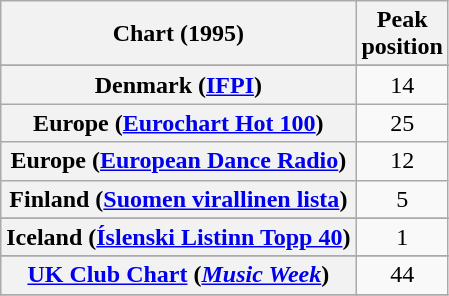<table class="wikitable sortable plainrowheaders" style="text-align:center">
<tr>
<th scope="col">Chart (1995)</th>
<th scope="col">Peak<br>position</th>
</tr>
<tr>
</tr>
<tr>
</tr>
<tr>
</tr>
<tr>
</tr>
<tr>
<th scope="row">Denmark (<a href='#'>IFPI</a>)</th>
<td>14</td>
</tr>
<tr>
<th scope="row">Europe (<a href='#'>Eurochart Hot 100</a>)</th>
<td>25</td>
</tr>
<tr>
<th scope="row">Europe (<a href='#'>European Dance Radio</a>)</th>
<td>12</td>
</tr>
<tr>
<th scope="row">Finland (<a href='#'>Suomen virallinen lista</a>)</th>
<td>5</td>
</tr>
<tr>
</tr>
<tr>
</tr>
<tr>
<th scope="row">Iceland (<a href='#'>Íslenski Listinn Topp 40</a>)</th>
<td>1</td>
</tr>
<tr>
</tr>
<tr>
</tr>
<tr>
</tr>
<tr>
</tr>
<tr>
</tr>
<tr>
</tr>
<tr>
</tr>
<tr>
</tr>
<tr>
<th scope="row"><a href='#'>UK Club Chart</a> (<em><a href='#'>Music Week</a></em>)</th>
<td>44</td>
</tr>
<tr>
</tr>
</table>
